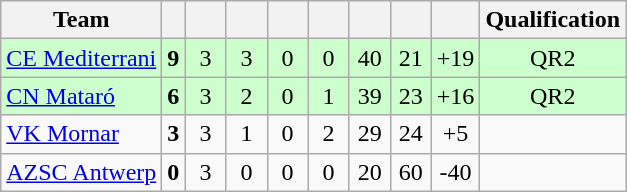<table class="wikitable" style="text-align:center;">
<tr>
<th>Team</th>
<th></th>
<th width=20></th>
<th width=20></th>
<th width=20></th>
<th width=20></th>
<th width=20></th>
<th width=20></th>
<th width=20></th>
<th>Qualification</th>
</tr>
<tr style="background-color:#ccffcc;">
<td style="text-align:left;"> <a href='#'>CE Mediterrani</a></td>
<td><strong>9</strong></td>
<td>3</td>
<td>3</td>
<td>0</td>
<td>0</td>
<td>40</td>
<td>21</td>
<td>+19</td>
<td>QR2</td>
</tr>
<tr style="background-color:#ccffcc;">
<td style="text-align:left;"> <a href='#'>CN Mataró</a></td>
<td><strong>6</strong></td>
<td>3</td>
<td>2</td>
<td>0</td>
<td>1</td>
<td>39</td>
<td>23</td>
<td>+16</td>
<td>QR2</td>
</tr>
<tr>
<td style="text-align:left;"> <a href='#'>VK Mornar</a></td>
<td><strong>3</strong></td>
<td>3</td>
<td>1</td>
<td>0</td>
<td>2</td>
<td>29</td>
<td>24</td>
<td>+5</td>
<td></td>
</tr>
<tr>
<td style="text-align:left;"> <a href='#'>AZSC Antwerp</a></td>
<td><strong>0</strong></td>
<td>3</td>
<td>0</td>
<td>0</td>
<td>0</td>
<td>20</td>
<td>60</td>
<td>-40</td>
<td></td>
</tr>
</table>
